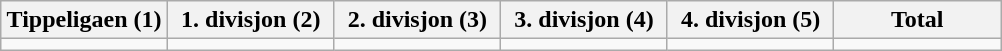<table class="wikitable">
<tr>
<th width="16.6%">Tippeligaen (1)</th>
<th width="16.6%">1. divisjon (2)</th>
<th width="16.6%">2. divisjon (3)</th>
<th width="16.6%">3. divisjon (4)</th>
<th width="16.6%">4. divisjon (5)</th>
<th width="16.6%">Total</th>
</tr>
<tr>
<td></td>
<td></td>
<td></td>
<td></td>
<td></td>
<td></td>
</tr>
</table>
